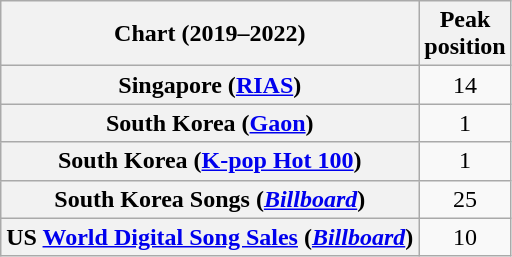<table class="wikitable sortable plainrowheaders" style="text-align:center">
<tr>
<th scope="col">Chart (2019–2022)</th>
<th scope="col">Peak<br>position</th>
</tr>
<tr>
<th scope="row">Singapore (<a href='#'>RIAS</a>)</th>
<td>14</td>
</tr>
<tr>
<th scope="row">South Korea (<a href='#'>Gaon</a>)</th>
<td>1</td>
</tr>
<tr>
<th scope="row">South Korea (<a href='#'>K-pop Hot 100</a>)</th>
<td>1</td>
</tr>
<tr>
<th scope="row">South Korea Songs (<em><a href='#'>Billboard</a></em>)</th>
<td>25</td>
</tr>
<tr>
<th scope="row">US <a href='#'>World Digital Song Sales</a> (<em><a href='#'>Billboard</a></em>)</th>
<td>10</td>
</tr>
</table>
